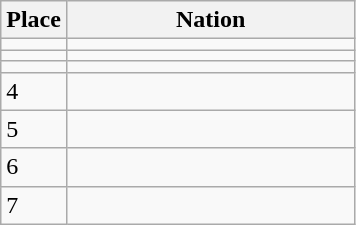<table class=wikitable style=text-align:left>
<tr>
<th width=35>Place</th>
<th width=185>Nation</th>
</tr>
<tr>
<td></td>
<td style=text-align:left></td>
</tr>
<tr>
<td></td>
<td style=text-align:left></td>
</tr>
<tr>
<td></td>
<td style=text-align:left></td>
</tr>
<tr>
<td style=text-align:left>4</td>
<td></td>
</tr>
<tr>
<td style=text-align:left>5</td>
<td></td>
</tr>
<tr>
<td style=text-align:left>6</td>
<td></td>
</tr>
<tr>
<td style=text-align:left>7</td>
<td></td>
</tr>
</table>
